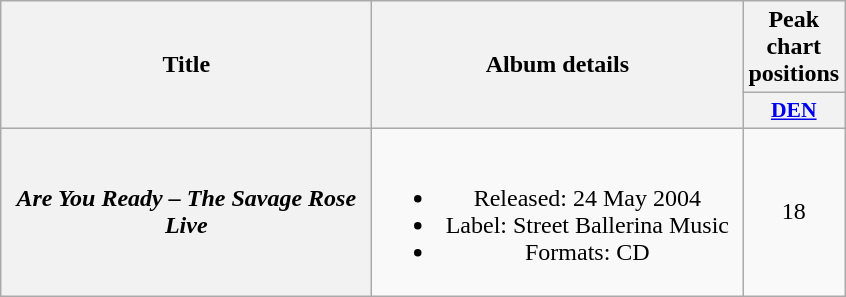<table class="wikitable plainrowheaders" style="text-align:center;">
<tr>
<th rowspan="2" scope="col" style="width:15em;">Title</th>
<th rowspan="2" scope="col" style="width:15em;">Album details</th>
<th>Peak chart positions</th>
</tr>
<tr>
<th scope="col" style="width:2em;font-size:90%;"><a href='#'>DEN</a><br></th>
</tr>
<tr>
<th scope="row"><em>Are You Ready – The Savage Rose Live</em></th>
<td><br><ul><li>Released: 24 May 2004</li><li>Label: Street Ballerina Music</li><li>Formats: CD</li></ul></td>
<td>18</td>
</tr>
</table>
